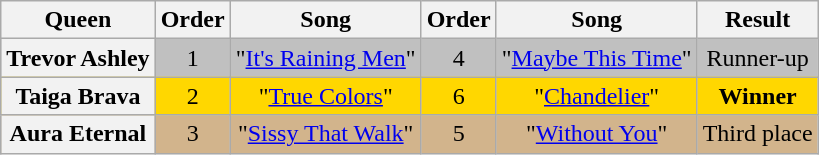<table class="wikitable plainrowheaders" style="text-align:center;">
<tr>
<th scope="col">Queen</th>
<th scope="col">Order</th>
<th scope="col">Song</th>
<th scope="col">Order</th>
<th scope="col">Song</th>
<th scope="col">Result</th>
</tr>
<tr style="background:silver;">
<th>Trevor Ashley</th>
<td>1</td>
<td>"<a href='#'>It's Raining Men</a>"</td>
<td>4</td>
<td>"<a href='#'>Maybe This Time</a>"</td>
<td>Runner-up</td>
</tr>
<tr style="background:gold;">
<th>Taiga Brava</th>
<td>2</td>
<td>"<a href='#'>True Colors</a>"</td>
<td>6</td>
<td>"<a href='#'>Chandelier</a>"</td>
<td><strong>Winner</strong></td>
</tr>
<tr style="background:tan;">
<th>Aura Eternal</th>
<td>3</td>
<td>"<a href='#'>Sissy That Walk</a>"</td>
<td>5</td>
<td>"<a href='#'>Without You</a>"</td>
<td>Third place</td>
</tr>
</table>
